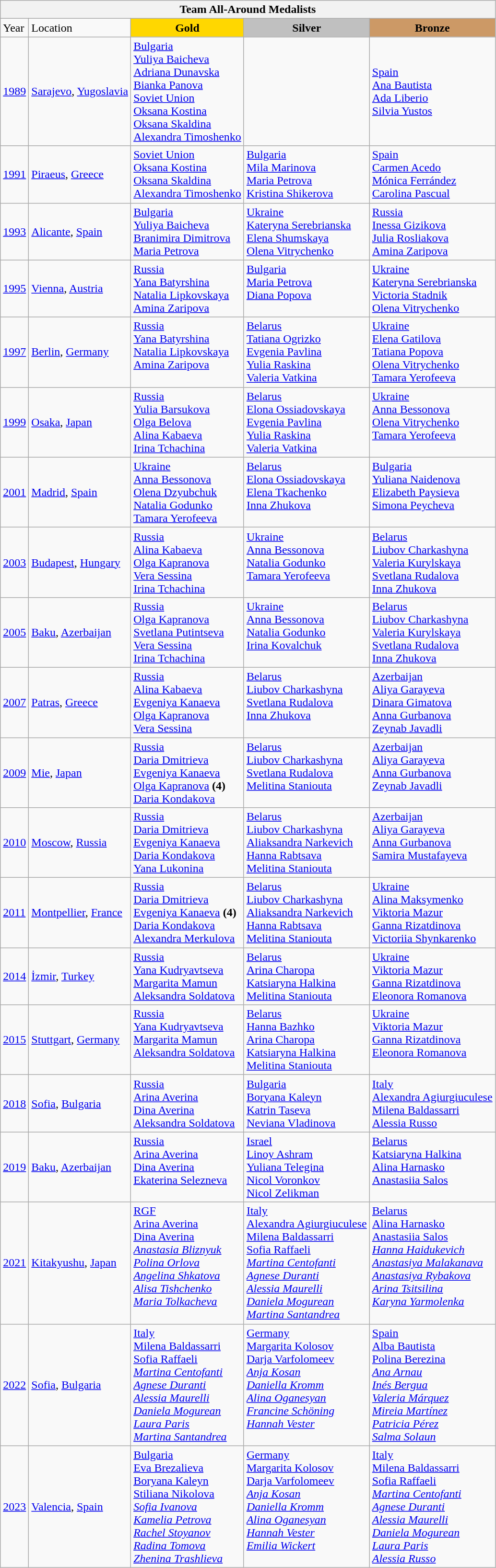<table class="wikitable">
<tr>
<th colspan=5 align="center"><strong>Team All-Around Medalists</strong></th>
</tr>
<tr>
<td>Year</td>
<td>Location</td>
<td style="text-align:center;background-color:gold;"><strong>Gold</strong></td>
<td style="text-align:center;background-color:silver;"><strong>Silver</strong></td>
<td style="text-align:center;background-color:#CC9966;"><strong>Bronze</strong></td>
</tr>
<tr>
<td><a href='#'>1989</a></td>
<td> <a href='#'>Sarajevo</a>, <a href='#'>Yugoslavia</a></td>
<td> <a href='#'>Bulgaria</a><br><a href='#'>Yuliya Baicheva</a><br><a href='#'>Adriana Dunavska</a><br><a href='#'>Bianka Panova</a><br> <a href='#'>Soviet Union</a><br><a href='#'>Oksana Kostina</a><br><a href='#'>Oksana Skaldina</a><br><a href='#'>Alexandra Timoshenko</a></td>
<td></td>
<td> <a href='#'>Spain</a><br><a href='#'>Ana Bautista</a><br><a href='#'>Ada Liberio</a><br><a href='#'>Silvia Yustos</a></td>
</tr>
<tr>
<td><a href='#'>1991</a></td>
<td> <a href='#'>Piraeus</a>, <a href='#'>Greece</a></td>
<td> <a href='#'>Soviet Union</a><br><a href='#'>Oksana Kostina</a><br><a href='#'>Oksana Skaldina</a><br><a href='#'>Alexandra Timoshenko</a></td>
<td> <a href='#'>Bulgaria</a><br><a href='#'>Mila Marinova</a><br><a href='#'>Maria Petrova</a><br><a href='#'>Kristina Shikerova</a></td>
<td> <a href='#'>Spain</a><br><a href='#'>Carmen Acedo</a><br><a href='#'>Mónica Ferrández</a><br><a href='#'>Carolina Pascual</a></td>
</tr>
<tr>
<td><a href='#'>1993</a></td>
<td> <a href='#'>Alicante</a>, <a href='#'>Spain</a></td>
<td> <a href='#'>Bulgaria</a><br><a href='#'>Yuliya Baicheva</a><br><a href='#'>Branimira Dimitrova</a><br><a href='#'>Maria Petrova</a></td>
<td> <a href='#'>Ukraine</a><br><a href='#'>Kateryna Serebrianska</a><br><a href='#'>Elena Shumskaya</a><br><a href='#'>Olena Vitrychenko</a></td>
<td> <a href='#'>Russia</a><br><a href='#'>Inessa Gizikova</a><br><a href='#'>Julia Rosliakova</a><br><a href='#'>Amina Zaripova</a></td>
</tr>
<tr>
<td><a href='#'>1995</a></td>
<td> <a href='#'>Vienna</a>, <a href='#'>Austria</a></td>
<td> <a href='#'>Russia</a><br><a href='#'>Yana Batyrshina</a><br><a href='#'>Natalia Lipkovskaya</a><br><a href='#'>Amina Zaripova</a></td>
<td valign="top"> <a href='#'>Bulgaria</a><br><a href='#'>Maria Petrova</a><br><a href='#'>Diana Popova</a></td>
<td> <a href='#'>Ukraine</a><br><a href='#'>Kateryna Serebrianska</a><br><a href='#'>Victoria Stadnik</a><br><a href='#'>Olena Vitrychenko</a></td>
</tr>
<tr>
<td><a href='#'>1997</a></td>
<td> <a href='#'>Berlin</a>, <a href='#'>Germany</a></td>
<td valign="top"> <a href='#'>Russia</a><br><a href='#'>Yana Batyrshina</a><br><a href='#'>Natalia Lipkovskaya</a><br><a href='#'>Amina Zaripova</a></td>
<td valign="top"> <a href='#'>Belarus</a><br><a href='#'>Tatiana Ogrizko</a><br><a href='#'>Evgenia Pavlina</a><br><a href='#'>Yulia Raskina</a><br><a href='#'>Valeria Vatkina</a></td>
<td valign="top"> <a href='#'>Ukraine</a><br><a href='#'>Elena Gatilova</a><br><a href='#'>Tatiana Popova</a><br><a href='#'>Olena Vitrychenko</a><br><a href='#'>Tamara Yerofeeva</a></td>
</tr>
<tr>
<td><a href='#'>1999</a></td>
<td> <a href='#'>Osaka</a>, <a href='#'>Japan</a></td>
<td valign="top"> <a href='#'>Russia</a><br><a href='#'>Yulia Barsukova</a><br><a href='#'>Olga Belova</a><br><a href='#'>Alina Kabaeva</a><br><a href='#'>Irina Tchachina</a></td>
<td valign="top"> <a href='#'>Belarus</a><br><a href='#'>Elona Ossiadovskaya</a><br><a href='#'>Evgenia Pavlina</a><br><a href='#'>Yulia Raskina</a><br><a href='#'>Valeria Vatkina</a></td>
<td valign="top"> <a href='#'>Ukraine</a><br><a href='#'>Anna Bessonova</a><br><a href='#'>Olena Vitrychenko</a><br><a href='#'>Tamara Yerofeeva</a></td>
</tr>
<tr>
<td><a href='#'>2001</a></td>
<td> <a href='#'>Madrid</a>, <a href='#'>Spain</a></td>
<td valign="top"> <a href='#'>Ukraine</a><br><a href='#'>Anna Bessonova</a><br><a href='#'>Olena Dzyubchuk</a><br><a href='#'>Natalia Godunko</a><br><a href='#'>Tamara Yerofeeva</a></td>
<td valign="top"> <a href='#'>Belarus</a><br><a href='#'>Elona Ossiadovskaya</a><br><a href='#'>Elena Tkachenko</a><br><a href='#'>Inna Zhukova</a></td>
<td valign="top"> <a href='#'>Bulgaria</a><br><a href='#'>Yuliana Naidenova</a><br><a href='#'>Elizabeth Paysieva</a><br><a href='#'>Simona Peycheva</a></td>
</tr>
<tr>
<td><a href='#'>2003</a></td>
<td> <a href='#'>Budapest</a>, <a href='#'>Hungary</a></td>
<td valign="top"> <a href='#'>Russia</a><br><a href='#'>Alina Kabaeva</a><br><a href='#'>Olga Kapranova</a><br><a href='#'>Vera Sessina</a><br><a href='#'>Irina Tchachina</a></td>
<td valign="top"> <a href='#'>Ukraine</a><br><a href='#'>Anna Bessonova</a><br><a href='#'>Natalia Godunko</a><br><a href='#'>Tamara Yerofeeva</a></td>
<td valign="top"> <a href='#'>Belarus</a><br><a href='#'>Liubov Charkashyna</a><br><a href='#'>Valeria Kurylskaya</a><br><a href='#'>Svetlana Rudalova</a><br><a href='#'>Inna Zhukova</a></td>
</tr>
<tr>
<td><a href='#'>2005</a></td>
<td> <a href='#'>Baku</a>, <a href='#'>Azerbaijan</a></td>
<td valign="top"> <a href='#'>Russia</a><br><a href='#'>Olga Kapranova</a><br><a href='#'>Svetlana Putintseva</a><br><a href='#'>Vera Sessina</a><br><a href='#'>Irina Tchachina</a></td>
<td valign="top"> <a href='#'>Ukraine</a><br><a href='#'>Anna Bessonova</a><br><a href='#'>Natalia Godunko</a><br><a href='#'>Irina Kovalchuk</a></td>
<td valign="top"> <a href='#'>Belarus</a><br><a href='#'>Liubov Charkashyna</a><br><a href='#'>Valeria Kurylskaya</a><br><a href='#'>Svetlana Rudalova</a><br><a href='#'>Inna Zhukova</a></td>
</tr>
<tr>
<td><a href='#'>2007</a></td>
<td> <a href='#'>Patras</a>, <a href='#'>Greece</a></td>
<td valign="top"> <a href='#'>Russia</a><br><a href='#'>Alina Kabaeva</a><br><a href='#'>Evgeniya Kanaeva</a><br><a href='#'>Olga Kapranova</a><br><a href='#'>Vera Sessina</a></td>
<td valign="top"> <a href='#'>Belarus</a><br><a href='#'>Liubov Charkashyna</a><br><a href='#'>Svetlana Rudalova</a><br><a href='#'>Inna Zhukova</a></td>
<td valign="top"> <a href='#'>Azerbaijan</a><br><a href='#'>Aliya Garayeva</a><br><a href='#'>Dinara Gimatova</a><br><a href='#'>Anna Gurbanova</a><br><a href='#'>Zeynab Javadli</a></td>
</tr>
<tr>
<td><a href='#'>2009</a></td>
<td> <a href='#'>Mie</a>, <a href='#'>Japan</a></td>
<td valign="top"> <a href='#'>Russia</a><br><a href='#'>Daria Dmitrieva</a><br><a href='#'>Evgeniya Kanaeva</a><br><a href='#'>Olga Kapranova</a> <strong>(4)</strong><br><a href='#'>Daria Kondakova</a></td>
<td valign="top"> <a href='#'>Belarus</a><br><a href='#'>Liubov Charkashyna</a><br><a href='#'>Svetlana Rudalova</a><br><a href='#'>Melitina Staniouta</a></td>
<td valign="top"> <a href='#'>Azerbaijan</a><br><a href='#'>Aliya Garayeva</a><br><a href='#'>Anna Gurbanova</a><br><a href='#'>Zeynab Javadli</a></td>
</tr>
<tr>
<td><a href='#'>2010</a></td>
<td> <a href='#'>Moscow</a>, <a href='#'>Russia</a></td>
<td valign="top"> <a href='#'>Russia</a><br><a href='#'>Daria Dmitrieva</a><br><a href='#'>Evgeniya Kanaeva</a><br><a href='#'>Daria Kondakova</a><br><a href='#'>Yana Lukonina</a></td>
<td valign="top"> <a href='#'>Belarus</a><br><a href='#'>Liubov Charkashyna</a><br><a href='#'>Aliaksandra Narkevich</a><br><a href='#'>Hanna Rabtsava</a><br><a href='#'>Melitina Staniouta</a></td>
<td valign="top"> <a href='#'>Azerbaijan</a><br><a href='#'>Aliya Garayeva</a><br><a href='#'>Anna Gurbanova</a><br><a href='#'>Samira Mustafayeva</a></td>
</tr>
<tr>
<td><a href='#'>2011</a></td>
<td> <a href='#'>Montpellier</a>, <a href='#'>France</a></td>
<td valign="top"> <a href='#'>Russia</a><br><a href='#'>Daria Dmitrieva</a><br><a href='#'>Evgeniya Kanaeva</a> <strong>(4)</strong><br><a href='#'>Daria Kondakova</a><br><a href='#'>Alexandra Merkulova</a></td>
<td valign="top"> <a href='#'>Belarus</a><br><a href='#'>Liubov Charkashyna</a><br><a href='#'>Aliaksandra Narkevich</a><br><a href='#'>Hanna Rabtsava</a><br><a href='#'>Melitina Staniouta</a></td>
<td valign="top"> <a href='#'>Ukraine</a><br><a href='#'>Alina Maksymenko</a><br><a href='#'>Viktoria Mazur</a><br><a href='#'>Ganna Rizatdinova</a><br><a href='#'>Victoriia Shynkarenko</a></td>
</tr>
<tr>
<td><a href='#'>2014</a></td>
<td> <a href='#'>İzmir</a>, <a href='#'>Turkey</a></td>
<td valign="top"> <a href='#'>Russia</a><br><a href='#'>Yana Kudryavtseva</a><br><a href='#'>Margarita Mamun</a><br><a href='#'>Aleksandra Soldatova</a></td>
<td valign="top"> <a href='#'>Belarus</a><br><a href='#'>Arina Charopa</a><br><a href='#'>Katsiaryna Halkina</a><br><a href='#'>Melitina Staniouta</a></td>
<td valign="top"> <a href='#'>Ukraine</a><br><a href='#'>Viktoria Mazur</a><br><a href='#'>Ganna Rizatdinova</a><br><a href='#'>Eleonora Romanova</a></td>
</tr>
<tr>
<td><a href='#'>2015</a></td>
<td> <a href='#'>Stuttgart</a>, <a href='#'>Germany</a></td>
<td valign="top"> <a href='#'>Russia</a><br><a href='#'>Yana Kudryavtseva</a><br><a href='#'>Margarita Mamun</a><br><a href='#'>Aleksandra Soldatova</a></td>
<td valign="top"> <a href='#'>Belarus</a><br><a href='#'>Hanna Bazhko</a><br><a href='#'>Arina Charopa</a><br><a href='#'>Katsiaryna Halkina</a><br><a href='#'>Melitina Staniouta</a></td>
<td valign="top"> <a href='#'>Ukraine</a><br><a href='#'>Viktoria Mazur</a><br><a href='#'>Ganna Rizatdinova</a><br><a href='#'>Eleonora Romanova</a></td>
</tr>
<tr>
<td><a href='#'>2018</a></td>
<td> <a href='#'>Sofia</a>, <a href='#'>Bulgaria</a></td>
<td valign="top"> <a href='#'>Russia</a><br><a href='#'>Arina Averina</a><br><a href='#'>Dina Averina</a><br><a href='#'>Aleksandra Soldatova</a></td>
<td valign="top"> <a href='#'>Bulgaria</a><br><a href='#'>Boryana Kaleyn</a><br><a href='#'>Katrin Taseva</a><br><a href='#'>Neviana Vladinova</a></td>
<td valign="top"> <a href='#'>Italy</a><br><a href='#'>Alexandra Agiurgiuculese</a><br><a href='#'>Milena Baldassarri</a><br><a href='#'>Alessia Russo</a></td>
</tr>
<tr>
<td><a href='#'>2019</a></td>
<td> <a href='#'>Baku</a>, <a href='#'>Azerbaijan</a></td>
<td valign="top"> <a href='#'>Russia</a><br><a href='#'>Arina Averina</a><br><a href='#'>Dina Averina</a><br><a href='#'>Ekaterina Selezneva</a></td>
<td valign="top"> <a href='#'>Israel</a><br><a href='#'>Linoy Ashram</a><br><a href='#'>Yuliana Telegina</a><br><a href='#'>Nicol Voronkov</a><br><a href='#'>Nicol Zelikman</a></td>
<td valign="top"> <a href='#'>Belarus</a><br><a href='#'>Katsiaryna Halkina</a><br><a href='#'>Alina Harnasko</a><br><a href='#'>Anastasiia Salos</a></td>
</tr>
<tr>
<td><a href='#'>2021</a></td>
<td> <a href='#'>Kitakyushu</a>, <a href='#'>Japan</a></td>
<td valign="top"><a href='#'>RGF</a><br><a href='#'>Arina Averina</a><br><a href='#'>Dina Averina</a><br><em><a href='#'>Anastasia Bliznyuk</a><br><a href='#'>Polina Orlova</a><br><a href='#'>Angelina Shkatova</a><br><a href='#'>Alisa Tishchenko</a><br><a href='#'>Maria Tolkacheva</a></em></td>
<td> <a href='#'>Italy</a><br><a href='#'>Alexandra Agiurgiuculese</a><br><a href='#'>Milena Baldassarri</a><br><a href='#'>Sofia Raffaeli</a><br><em><a href='#'>Martina Centofanti</a><br><a href='#'>Agnese Duranti</a><br><a href='#'>Alessia Maurelli</a><br><a href='#'>Daniela Mogurean</a><br><a href='#'>Martina Santandrea</a></em></td>
<td valign="top"> <a href='#'>Belarus</a><br><a href='#'>Alina Harnasko</a><br><a href='#'>Anastasiia Salos</a><br><em><a href='#'>Hanna Haidukevich</a><br><a href='#'>Anastasiya Malakanava</a><br><a href='#'>Anastasiya Rybakova</a><br><a href='#'>Arina Tsitsilina</a><br><a href='#'>Karyna Yarmolenka</a></em></td>
</tr>
<tr>
<td><a href='#'>2022</a></td>
<td> <a href='#'>Sofia</a>, <a href='#'>Bulgaria</a></td>
<td> <a href='#'>Italy</a><br><a href='#'>Milena Baldassarri</a><br><a href='#'>Sofia Raffaeli</a><br><em><a href='#'>Martina Centofanti</a><br><a href='#'>Agnese Duranti</a><br><a href='#'>Alessia Maurelli</a><br><a href='#'>Daniela Mogurean</a><br><a href='#'>Laura Paris</a><br><a href='#'>Martina Santandrea</a></em></td>
<td valign="top"> <a href='#'>Germany</a><br><a href='#'>Margarita Kolosov</a><br><a href='#'>Darja Varfolomeev</a><br><em><a href='#'>Anja Kosan</a><br><a href='#'>Daniella Kromm</a><br><a href='#'>Alina Oganesyan</a><br><a href='#'>Francine Schöning</a><br><a href='#'>Hannah Vester</a></em></td>
<td> <a href='#'>Spain</a><br><a href='#'>Alba Bautista</a><br><a href='#'>Polina Berezina</a><br><em><a href='#'>Ana Arnau</a><br><a href='#'>Inés Bergua</a><br><a href='#'>Valeria Márquez</a><br><a href='#'>Mireia Martínez</a><br><a href='#'>Patricia Pérez</a><br><a href='#'>Salma Solaun</a></em></td>
</tr>
<tr>
<td><a href='#'>2023</a></td>
<td> <a href='#'>Valencia</a>, <a href='#'>Spain</a></td>
<td> <a href='#'>Bulgaria</a><br><a href='#'>Eva Brezalieva</a><br><a href='#'>Boryana Kaleyn</a><br><a href='#'>Stiliana Nikolova</a><br><em><a href='#'>Sofia Ivanova</a><br><a href='#'>Kamelia Petrova</a><br><a href='#'>Rachel Stoyanov</a><br> <a href='#'>Radina Tomova</a><br><a href='#'>Zhenina Trashlieva</a></em></td>
<td valign="top"> <a href='#'>Germany</a><br><a href='#'>Margarita Kolosov</a><br><a href='#'>Darja Varfolomeev</a><br><em><a href='#'>Anja Kosan</a><br><a href='#'>Daniella Kromm</a><br><a href='#'>Alina Oganesyan</a><br><a href='#'>Hannah Vester</a><br><a href='#'>Emilia Wickert</a></em></td>
<td> <a href='#'>Italy</a><br><a href='#'>Milena Baldassarri</a><br><a href='#'>Sofia Raffaeli</a><br><em><a href='#'>Martina Centofanti</a><br><a href='#'>Agnese Duranti</a><br><a href='#'>Alessia Maurelli</a><br><a href='#'>Daniela Mogurean</a><br><a href='#'>Laura Paris</a><br><a href='#'>Alessia Russo</a></em></td>
</tr>
</table>
